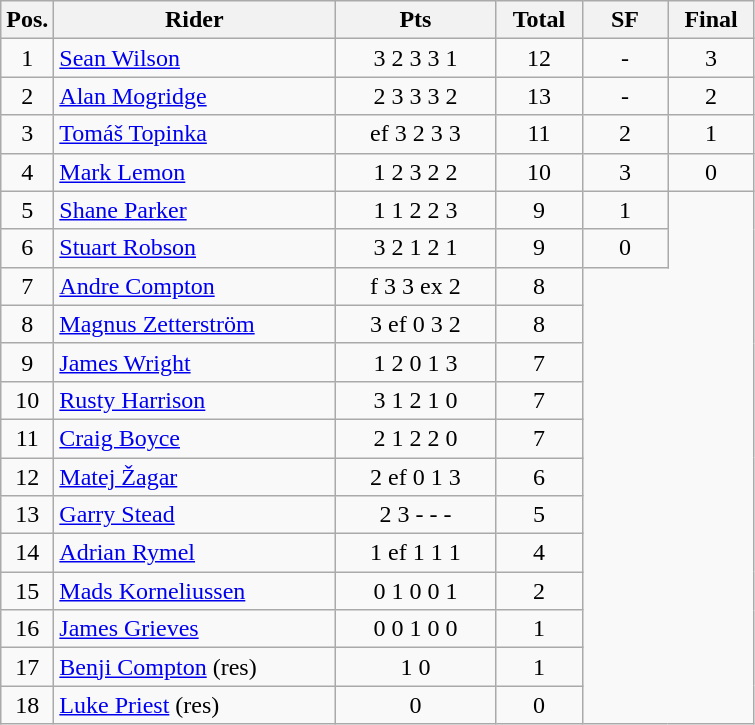<table class=wikitable>
<tr>
<th width=25px>Pos.</th>
<th width=180px>Rider</th>
<th width=100px>Pts</th>
<th width=50px>Total</th>
<th width=50px>SF</th>
<th width=50px>Final</th>
</tr>
<tr align=center >
<td>1</td>
<td align=left> <a href='#'>Sean Wilson</a></td>
<td>3	2	3	3	1</td>
<td>12</td>
<td>-</td>
<td>3</td>
</tr>
<tr align=center>
<td>2</td>
<td align=left> <a href='#'>Alan Mogridge</a></td>
<td>2	3	3	3	2</td>
<td>13</td>
<td>-</td>
<td>2</td>
</tr>
<tr align=center>
<td>3</td>
<td align=left> <a href='#'>Tomáš Topinka</a></td>
<td>ef	3	2	3	3</td>
<td>11</td>
<td>2</td>
<td>1</td>
</tr>
<tr align=center>
<td>4</td>
<td align=left> <a href='#'>Mark Lemon</a></td>
<td>1	2	3	2	2</td>
<td>10</td>
<td>3</td>
<td>0</td>
</tr>
<tr align=center>
<td>5</td>
<td align=left> <a href='#'>Shane Parker</a></td>
<td>1	1	2	2	3</td>
<td>9</td>
<td>1</td>
</tr>
<tr align=center>
<td>6</td>
<td align=left> <a href='#'>Stuart Robson</a></td>
<td>3	2	1	2	1</td>
<td>9</td>
<td>0</td>
</tr>
<tr align=center>
<td>7</td>
<td align=left> <a href='#'>Andre Compton</a></td>
<td>f	3	3	ex	2</td>
<td>8</td>
</tr>
<tr align=center>
<td>8</td>
<td align=left> <a href='#'>Magnus Zetterström</a></td>
<td>3	ef	0	3	2</td>
<td>8</td>
</tr>
<tr align=center>
<td>9</td>
<td align=left> <a href='#'>James Wright</a></td>
<td>1	2	0	1	3</td>
<td>7</td>
</tr>
<tr align=center>
<td>10</td>
<td align=left> <a href='#'>Rusty Harrison</a></td>
<td>3	1	2	1	0</td>
<td>7</td>
</tr>
<tr align=center>
<td>11</td>
<td align=left> <a href='#'>Craig Boyce</a></td>
<td>2	1	2	2	0</td>
<td>7</td>
</tr>
<tr align=center>
<td>12</td>
<td align=left> <a href='#'>Matej Žagar</a></td>
<td>2	ef	0	1	3</td>
<td>6</td>
</tr>
<tr align=center>
<td>13</td>
<td align=left> <a href='#'>Garry Stead</a></td>
<td>2	3 - - -</td>
<td>5</td>
</tr>
<tr align=center>
<td>14</td>
<td align=left> <a href='#'>Adrian Rymel</a></td>
<td>1	ef	1	1	1</td>
<td>4</td>
</tr>
<tr align=center>
<td>15</td>
<td align=left> <a href='#'>Mads Korneliussen</a></td>
<td>0	1	0	0	1</td>
<td>2</td>
</tr>
<tr align=center>
<td>16</td>
<td align=left> <a href='#'>James Grieves</a></td>
<td>0	0	1	0	0</td>
<td>1</td>
</tr>
<tr align=center>
<td>17</td>
<td align=left> <a href='#'>Benji Compton</a> (res)</td>
<td>1	0</td>
<td>1</td>
</tr>
<tr align=center>
<td>18</td>
<td align=left> <a href='#'>Luke Priest</a> (res)</td>
<td>0</td>
<td>0</td>
</tr>
</table>
